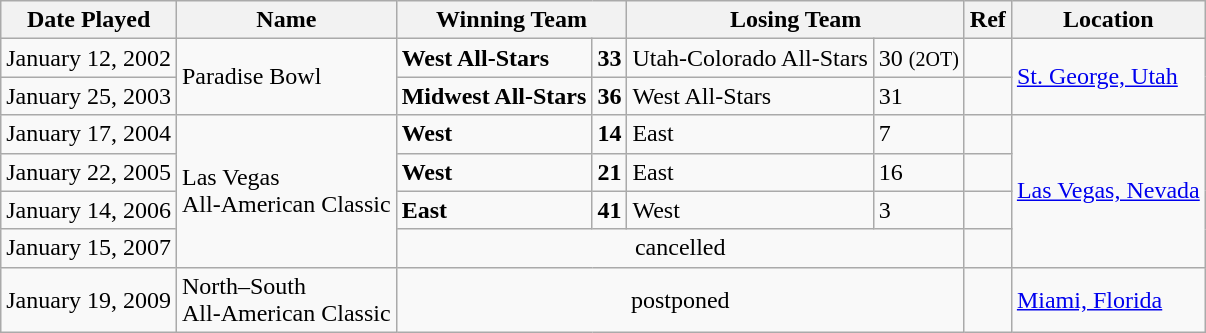<table class="wikitable">
<tr>
<th>Date Played</th>
<th>Name</th>
<th colspan="2">Winning Team</th>
<th colspan="2">Losing Team</th>
<th>Ref</th>
<th>Location</th>
</tr>
<tr>
<td>January 12, 2002</td>
<td rowspan=2>Paradise Bowl</td>
<td><strong>West All-Stars</strong></td>
<td><strong>33</strong></td>
<td>Utah-Colorado All-Stars</td>
<td>30 <small>(2OT)</small></td>
<td></td>
<td rowspan=2><a href='#'>St. George, Utah</a></td>
</tr>
<tr>
<td>January 25, 2003</td>
<td><strong>Midwest All-Stars</strong></td>
<td><strong>36</strong></td>
<td>West All-Stars</td>
<td>31</td>
<td></td>
</tr>
<tr>
<td>January 17, 2004</td>
<td rowspan=4>Las Vegas<br> All-American Classic</td>
<td><strong>West</strong></td>
<td><strong>14</strong></td>
<td>East</td>
<td>7</td>
<td></td>
<td rowspan=4><a href='#'>Las Vegas, Nevada</a></td>
</tr>
<tr>
<td>January 22, 2005</td>
<td><strong>West</strong></td>
<td><strong>21</strong></td>
<td>East</td>
<td>16</td>
<td></td>
</tr>
<tr>
<td>January 14, 2006</td>
<td><strong>East</strong></td>
<td><strong>41</strong></td>
<td>West</td>
<td>3</td>
<td></td>
</tr>
<tr>
<td>January 15, 2007</td>
<td colspan=4 style="text-align:center;">cancelled</td>
<td></td>
</tr>
<tr>
<td>January 19, 2009</td>
<td>North–South<br>All-American Classic</td>
<td colspan=4 style="text-align:center;">postponed</td>
<td></td>
<td><a href='#'>Miami, Florida</a></td>
</tr>
</table>
